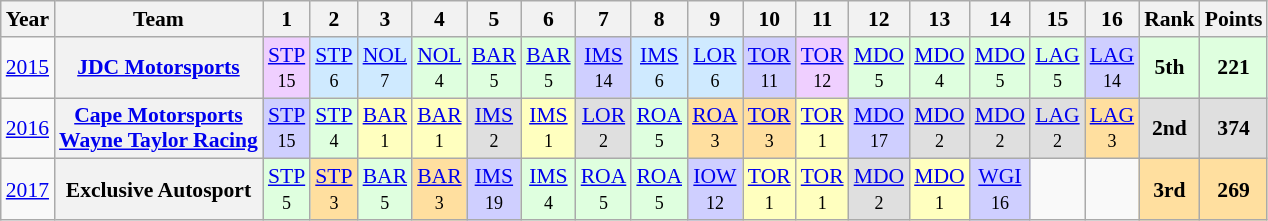<table class="wikitable" style="text-align:center; font-size:90%">
<tr>
<th>Year</th>
<th>Team</th>
<th>1</th>
<th>2</th>
<th>3</th>
<th>4</th>
<th>5</th>
<th>6</th>
<th>7</th>
<th>8</th>
<th>9</th>
<th>10</th>
<th>11</th>
<th>12</th>
<th>13</th>
<th>14</th>
<th>15</th>
<th>16</th>
<th>Rank</th>
<th>Points</th>
</tr>
<tr>
<td><a href='#'>2015</a></td>
<th><a href='#'>JDC Motorsports</a></th>
<td style="background:#EFCFFF;"><a href='#'>STP</a><br><small>15</small></td>
<td style="background:#CFEAFF;"><a href='#'>STP</a><br><small>6</small></td>
<td style="background:#CFEAFF;"><a href='#'>NOL</a><br><small>7</small></td>
<td style="background:#DFFFDF;"><a href='#'>NOL</a><br><small>4</small></td>
<td style="background:#DFFFDF;"><a href='#'>BAR</a><br><small>5</small></td>
<td style="background:#DFFFDF;"><a href='#'>BAR</a><br><small>5</small></td>
<td style="background:#CFCFFF;"><a href='#'>IMS</a><br><small>14</small></td>
<td style="background:#CFEAFF;"><a href='#'>IMS</a><br><small>6</small></td>
<td style="background:#CFEAFF;"><a href='#'>LOR</a><br><small>6</small></td>
<td style="background:#CFCFFF;"><a href='#'>TOR</a><br><small>11</small></td>
<td style="background:#EFCFFF;"><a href='#'>TOR</a><br><small>12</small></td>
<td style="background:#DFFFDF;"><a href='#'>MDO</a><br><small>5</small></td>
<td style="background:#DFFFDF;"><a href='#'>MDO</a><br><small>4</small></td>
<td style="background:#DFFFDF;"><a href='#'>MDO</a><br><small>5</small></td>
<td style="background:#DFFFDF;"><a href='#'>LAG</a><br><small>5</small></td>
<td style="background:#CFCFFF;"><a href='#'>LAG</a><br><small>14</small></td>
<td style="background:#DFFFDF;"><strong>5th</strong></td>
<td style="background:#DFFFDF;"><strong>221</strong></td>
</tr>
<tr>
<td><a href='#'>2016</a></td>
<th><a href='#'>Cape Motorsports</a> <br> <a href='#'>Wayne Taylor Racing</a></th>
<td style="background:#CFCFFF;"><a href='#'>STP</a><br><small>15</small></td>
<td style="background:#DFFFDF;"><a href='#'>STP</a><br><small>4</small></td>
<td style="background:#FFFFBF;"><a href='#'>BAR</a><br><small>1</small></td>
<td style="background:#FFFFBF;"><a href='#'>BAR</a><br><small>1</small></td>
<td style="background:#DFDFDF;"><a href='#'>IMS</a><br><small>2</small></td>
<td style="background:#FFFFBF;"><a href='#'>IMS</a><br><small>1</small></td>
<td style="background:#DFDFDF;"><a href='#'>LOR</a><br><small>2</small></td>
<td style="background:#DFFFDF;"><a href='#'>ROA</a><br><small>5</small></td>
<td style="background:#FFDF9F;"><a href='#'>ROA</a><br><small>3</small></td>
<td style="background:#FFDF9F;"><a href='#'>TOR</a><br><small>3</small></td>
<td style="background:#FFFFBF;"><a href='#'>TOR</a><br><small>1</small></td>
<td style="background:#CFCFFF;"><a href='#'>MDO</a><br><small>17</small></td>
<td style="background:#DFDFDF;"><a href='#'>MDO</a><br><small>2</small></td>
<td style="background:#DFDFDF;"><a href='#'>MDO</a><br><small>2</small></td>
<td style="background:#DFDFDF;"><a href='#'>LAG</a><br><small>2</small></td>
<td style="background:#FFDF9F;"><a href='#'>LAG</a><br><small>3</small></td>
<td style="background:#DFDFDF;"><strong>2nd</strong></td>
<td style="background:#DFDFDF;"><strong>374</strong></td>
</tr>
<tr>
<td><a href='#'>2017</a></td>
<th>Exclusive Autosport</th>
<td style="background:#DFFFDF;"><a href='#'>STP</a><br><small>5</small></td>
<td style="background:#FFDF9F;"><a href='#'>STP</a><br><small>3</small></td>
<td style="background:#DFFFDF;"><a href='#'>BAR</a><br><small>5</small></td>
<td style="background:#FFDF9F;"><a href='#'>BAR</a><br><small>3</small></td>
<td style="background:#CFCFFF;"><a href='#'>IMS</a><br><small>19</small></td>
<td style="background:#DFFFDF;"><a href='#'>IMS</a><br><small>4</small></td>
<td style="background:#DFFFDF;"><a href='#'>ROA</a><br><small>5</small></td>
<td style="background:#DFFFDF;"><a href='#'>ROA</a><br><small>5</small></td>
<td style="background:#CFCFFF;"><a href='#'>IOW</a><br><small>12</small></td>
<td style="background:#FFFFBF;"><a href='#'>TOR</a><br><small>1</small></td>
<td style="background:#FFFFBF;"><a href='#'>TOR</a><br><small>1</small></td>
<td style="background:#DFDFDF;"><a href='#'>MDO</a><br><small>2</small></td>
<td style="background:#FFFFBF;"><a href='#'>MDO</a><br><small>1</small></td>
<td style="background:#CFCFFF;"><a href='#'>WGI</a><br><small>16</small></td>
<td></td>
<td></td>
<th style="background:#FFDF9F;">3rd</th>
<th style="background:#FFDF9F;">269</th>
</tr>
</table>
